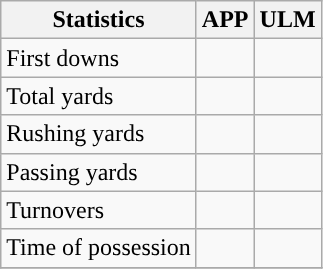<table class="wikitable" style="float: left;">
<tr>
<th>Statistics</th>
<th>APP</th>
<th>ULM</th>
</tr>
<tr>
<td>First downs</td>
<td></td>
<td></td>
</tr>
<tr>
<td>Total yards</td>
<td></td>
<td></td>
</tr>
<tr>
<td>Rushing yards</td>
<td></td>
<td></td>
</tr>
<tr>
<td>Passing yards</td>
<td></td>
<td></td>
</tr>
<tr>
<td>Turnovers</td>
<td></td>
<td></td>
</tr>
<tr>
<td>Time of possession</td>
<td></td>
<td></td>
</tr>
<tr>
</tr>
</table>
